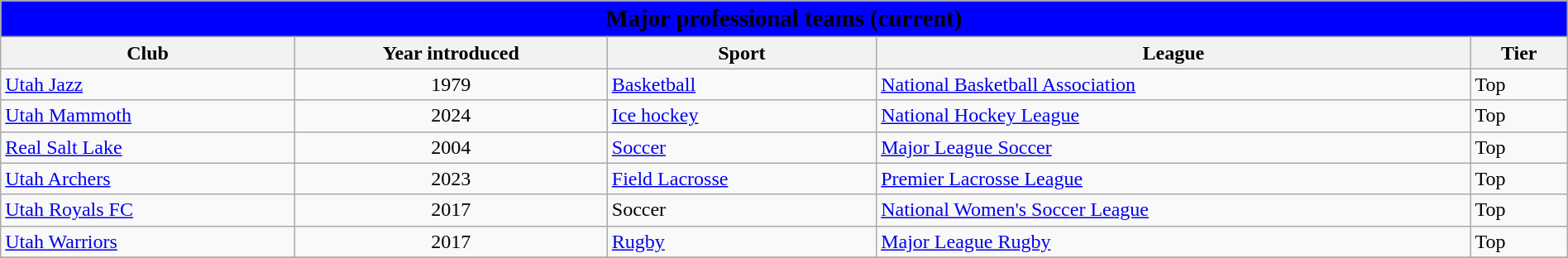<table class="wikitable sortable" style="width:100%;">
<tr>
<th style="background:blue;" colspan="5"><big><span>Major professional teams (current)</span></big></th>
</tr>
<tr>
<th>Club</th>
<th>Year introduced</th>
<th>Sport</th>
<th>League</th>
<th>Tier</th>
</tr>
<tr>
<td><a href='#'>Utah Jazz</a></td>
<td align=center>1979</td>
<td><a href='#'>Basketball</a></td>
<td><a href='#'>National Basketball Association</a></td>
<td>Top</td>
</tr>
<tr>
<td><a href='#'>Utah Mammoth</a></td>
<td align=center>2024</td>
<td><a href='#'>Ice hockey</a></td>
<td><a href='#'>National Hockey League</a></td>
<td>Top</td>
</tr>
<tr>
<td><a href='#'>Real Salt Lake</a></td>
<td align=center>2004</td>
<td><a href='#'>Soccer</a></td>
<td><a href='#'>Major League Soccer</a></td>
<td>Top</td>
</tr>
<tr>
<td><a href='#'>Utah Archers</a></td>
<td align=center>2023</td>
<td><a href='#'>Field Lacrosse</a></td>
<td><a href='#'>Premier Lacrosse League</a></td>
<td>Top</td>
</tr>
<tr>
<td><a href='#'>Utah Royals FC</a></td>
<td align=center>2017</td>
<td>Soccer</td>
<td><a href='#'>National Women's Soccer League</a></td>
<td>Top</td>
</tr>
<tr>
<td><a href='#'>Utah Warriors</a></td>
<td align=center>2017</td>
<td><a href='#'>Rugby</a></td>
<td><a href='#'>Major League Rugby</a></td>
<td>Top</td>
</tr>
<tr>
</tr>
</table>
